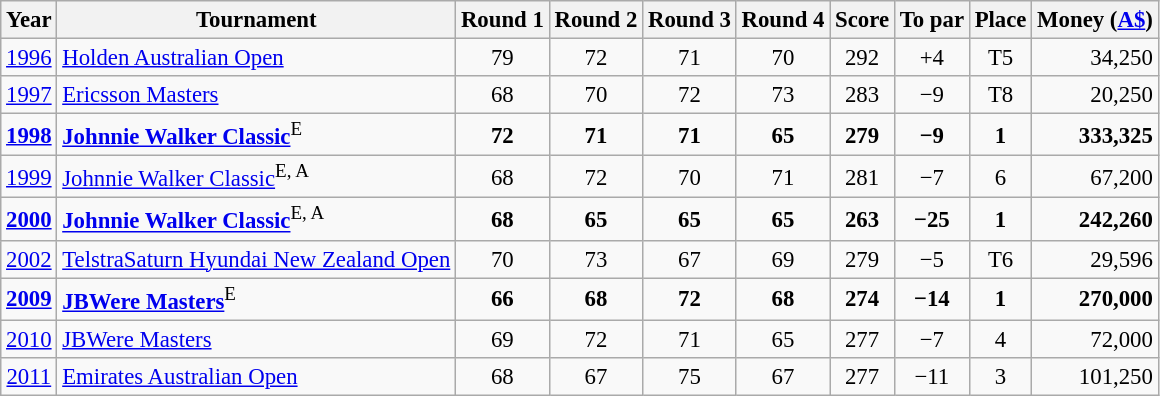<table class="wikitable" style="text-align:center; font-size:95%">
<tr>
<th>Year</th>
<th>Tournament</th>
<th>Round 1</th>
<th>Round 2</th>
<th>Round 3</th>
<th>Round 4</th>
<th>Score</th>
<th>To par</th>
<th>Place</th>
<th>Money (<a href='#'>A$</a>)</th>
</tr>
<tr>
<td><a href='#'>1996</a></td>
<td align=left><a href='#'>Holden Australian Open</a></td>
<td>79</td>
<td>72</td>
<td>71</td>
<td>70</td>
<td>292</td>
<td>+4</td>
<td>T5</td>
<td align=right>34,250</td>
</tr>
<tr>
<td><a href='#'>1997</a></td>
<td align=left><a href='#'>Ericsson Masters</a></td>
<td>68</td>
<td>70</td>
<td>72</td>
<td>73</td>
<td>283</td>
<td>−9</td>
<td>T8</td>
<td align=right>20,250</td>
</tr>
<tr>
<td><strong><a href='#'>1998</a></strong></td>
<td align=left><strong><a href='#'>Johnnie Walker Classic</a></strong><sup>E</sup></td>
<td><strong>72</strong></td>
<td><strong>71</strong></td>
<td><strong>71</strong></td>
<td><strong>65</strong></td>
<td><strong>279</strong></td>
<td><strong>−9</strong></td>
<td><strong>1</strong></td>
<td align=right><strong>333,325</strong></td>
</tr>
<tr>
<td><a href='#'>1999</a></td>
<td align=left><a href='#'>Johnnie Walker Classic</a><sup>E, A</sup></td>
<td>68</td>
<td>72</td>
<td>70</td>
<td>71</td>
<td>281</td>
<td>−7</td>
<td>6</td>
<td align=right>67,200</td>
</tr>
<tr>
<td><strong><a href='#'>2000</a></strong></td>
<td align=left><strong><a href='#'>Johnnie Walker Classic</a></strong><sup>E, A</sup></td>
<td><strong>68</strong></td>
<td><strong>65</strong></td>
<td><strong>65</strong></td>
<td><strong>65</strong></td>
<td><strong>263</strong></td>
<td><strong>−25</strong></td>
<td><strong>1</strong></td>
<td align=right><strong>242,260</strong></td>
</tr>
<tr>
<td><a href='#'>2002</a></td>
<td align=left><a href='#'>TelstraSaturn Hyundai New Zealand Open</a></td>
<td>70</td>
<td>73</td>
<td>67</td>
<td>69</td>
<td>279</td>
<td>−5</td>
<td>T6</td>
<td align=right>29,596</td>
</tr>
<tr>
<td><strong><a href='#'>2009</a></strong></td>
<td align=left><strong><a href='#'>JBWere Masters</a></strong><sup>E</sup></td>
<td><strong>66</strong></td>
<td><strong>68</strong></td>
<td><strong>72</strong></td>
<td><strong>68</strong></td>
<td><strong>274</strong></td>
<td><strong>−14</strong></td>
<td><strong>1</strong></td>
<td align=right><strong>270,000</strong></td>
</tr>
<tr>
<td><a href='#'>2010</a></td>
<td align=left><a href='#'>JBWere Masters</a></td>
<td>69</td>
<td>72</td>
<td>71</td>
<td>65</td>
<td>277</td>
<td>−7</td>
<td>4</td>
<td align=right>72,000</td>
</tr>
<tr>
<td><a href='#'>2011</a></td>
<td align=left><a href='#'>Emirates Australian Open</a></td>
<td>68</td>
<td>67</td>
<td>75</td>
<td>67</td>
<td>277</td>
<td>−11</td>
<td>3</td>
<td align=right>101,250</td>
</tr>
</table>
